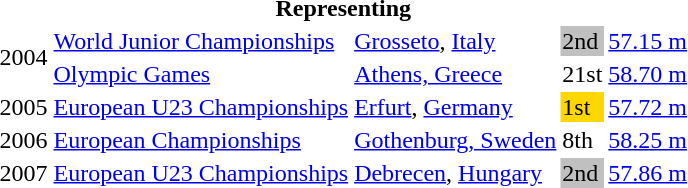<table>
<tr>
<th colspan="5">Representing </th>
</tr>
<tr>
<td rowspan=2>2004</td>
<td><a href='#'>World Junior Championships</a></td>
<td><a href='#'>Grosseto</a>, <a href='#'>Italy</a></td>
<td bgcolor="silver">2nd</td>
<td><a href='#'>57.15 m</a></td>
</tr>
<tr>
<td><a href='#'>Olympic Games</a></td>
<td><a href='#'>Athens, Greece</a></td>
<td>21st</td>
<td><a href='#'>58.70 m</a></td>
</tr>
<tr>
<td>2005</td>
<td><a href='#'>European U23 Championships</a></td>
<td><a href='#'>Erfurt</a>, <a href='#'>Germany</a></td>
<td bgcolor=gold>1st</td>
<td><a href='#'>57.72 m</a></td>
</tr>
<tr>
<td>2006</td>
<td><a href='#'>European Championships</a></td>
<td><a href='#'>Gothenburg, Sweden</a></td>
<td>8th</td>
<td><a href='#'>58.25 m</a></td>
</tr>
<tr>
<td>2007</td>
<td><a href='#'>European U23 Championships</a></td>
<td><a href='#'>Debrecen</a>, <a href='#'>Hungary</a></td>
<td bgcolor=silver>2nd</td>
<td><a href='#'>57.86 m</a></td>
</tr>
</table>
